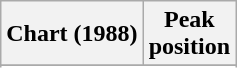<table class="wikitable">
<tr>
<th>Chart (1988)</th>
<th>Peak<br>position</th>
</tr>
<tr>
</tr>
<tr>
</tr>
</table>
